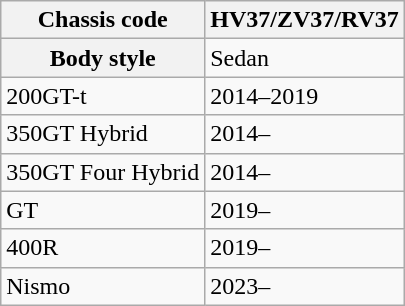<table class="wikitable">
<tr>
<th>Chassis code</th>
<th>HV37/ZV37/RV37</th>
</tr>
<tr>
<th>Body style</th>
<td>Sedan</td>
</tr>
<tr>
<td>200GT-t</td>
<td>2014–2019</td>
</tr>
<tr>
<td>350GT Hybrid</td>
<td>2014–</td>
</tr>
<tr>
<td>350GT Four Hybrid</td>
<td>2014–</td>
</tr>
<tr>
<td>GT</td>
<td>2019–</td>
</tr>
<tr>
<td>400R</td>
<td>2019–</td>
</tr>
<tr>
<td>Nismo</td>
<td>2023–</td>
</tr>
</table>
